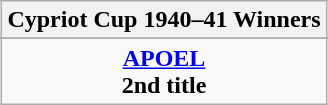<table class="wikitable" style="text-align:center;margin: 0 auto;">
<tr>
<th>Cypriot Cup 1940–41 Winners</th>
</tr>
<tr>
</tr>
<tr>
<td><strong><a href='#'>APOEL</a></strong><br><strong>2nd title</strong></td>
</tr>
</table>
